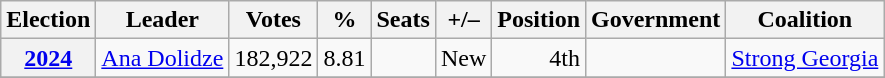<table class="wikitable" style="text-align: right;">
<tr>
<th>Election</th>
<th>Leader</th>
<th>Votes</th>
<th>%</th>
<th>Seats</th>
<th>+/–</th>
<th>Position</th>
<th>Government</th>
<th>Coalition</th>
</tr>
<tr>
<th><a href='#'>2024</a></th>
<td align="left"><a href='#'>Ana Dolidze</a></td>
<td>182,922</td>
<td>8.81</td>
<td></td>
<td>New</td>
<td>4th</td>
<td></td>
<td><a href='#'>Strong Georgia</a></td>
</tr>
<tr>
</tr>
</table>
